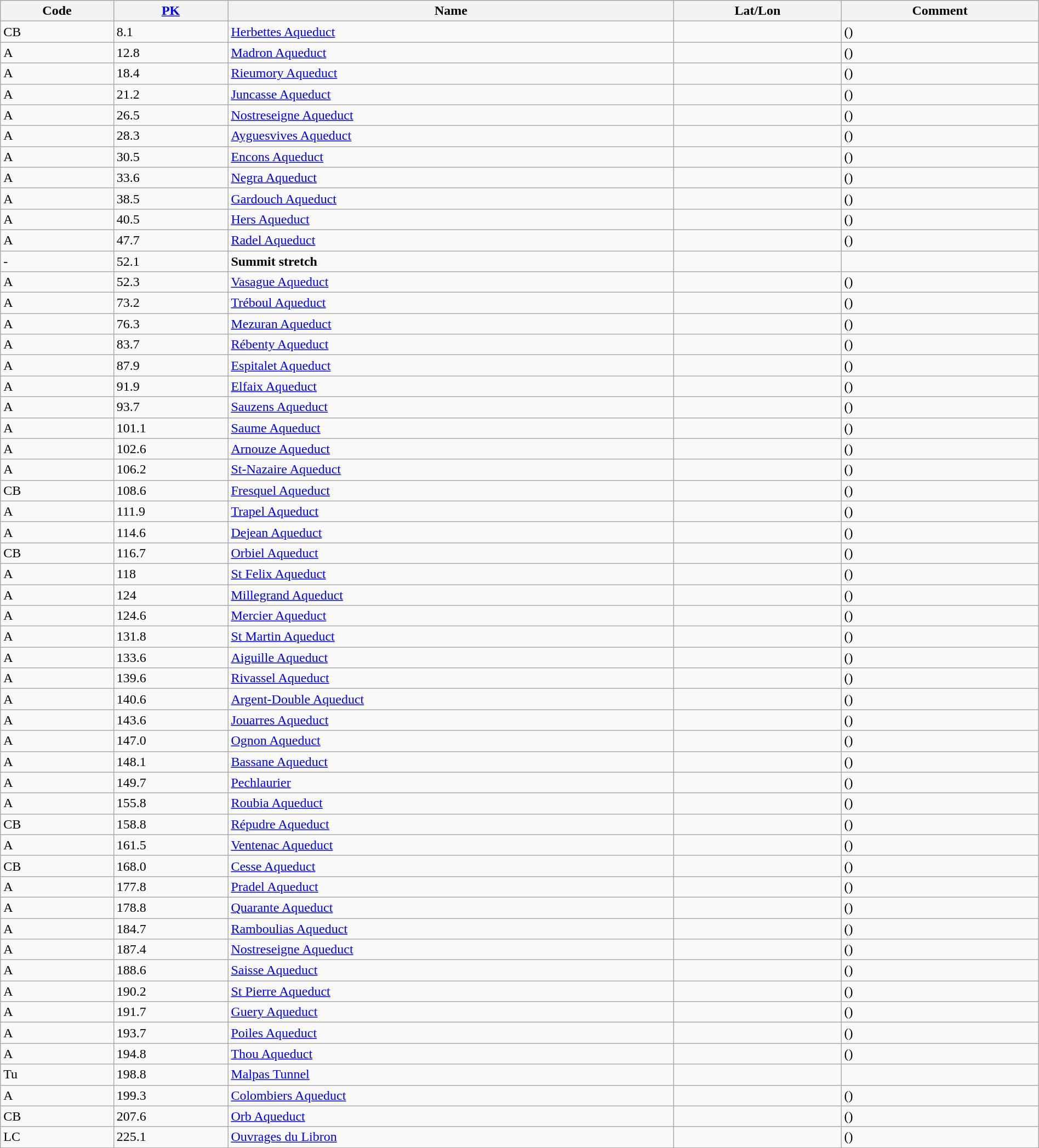<table class="wikitable sortable" style="width:100%">
<tr>
<th>Code</th>
<th><a href='#'>PK</a></th>
<th>Name</th>
<th>Lat/Lon</th>
<th>Comment</th>
</tr>
<tr>
<td>CB</td>
<td>8.1</td>
<td><a href='#'>Herbettes Aqueduct</a></td>
<td></td>
<td>()</td>
</tr>
<tr>
<td>A</td>
<td>12.8</td>
<td><a href='#'>Madron Aqueduct</a></td>
<td></td>
<td>()</td>
</tr>
<tr>
<td>A</td>
<td>18.4</td>
<td><a href='#'>Rieumory Aqueduct</a></td>
<td></td>
<td>()</td>
</tr>
<tr>
<td>A</td>
<td>21.2</td>
<td><a href='#'>Juncasse Aqueduct</a></td>
<td></td>
<td>()</td>
</tr>
<tr>
<td>A</td>
<td>26.5</td>
<td><a href='#'>Nostreseigne Aqueduct</a></td>
<td></td>
<td>()</td>
</tr>
<tr>
<td>A</td>
<td>28.3</td>
<td><a href='#'>Ayguesvives Aqueduct</a></td>
<td></td>
<td>()</td>
</tr>
<tr>
<td>A</td>
<td>30.5</td>
<td><a href='#'>Encons Aqueduct</a></td>
<td></td>
<td>()</td>
</tr>
<tr>
<td>A</td>
<td>33.6</td>
<td><a href='#'>Negra Aqueduct</a></td>
<td></td>
<td>()</td>
</tr>
<tr>
<td>A</td>
<td>38.5</td>
<td><a href='#'>Gardouch Aqueduct</a></td>
<td></td>
<td>()</td>
</tr>
<tr>
<td>A</td>
<td>40.5</td>
<td><a href='#'>Hers Aqueduct</a></td>
<td></td>
<td>()</td>
</tr>
<tr>
<td>A</td>
<td>47.7</td>
<td><a href='#'>Radel Aqueduct</a></td>
<td></td>
<td>()</td>
</tr>
<tr>
<td>-</td>
<td>52.1</td>
<td><strong>Summit stretch</strong></td>
<td></td>
<td></td>
</tr>
<tr>
<td>A</td>
<td>52.3</td>
<td><a href='#'>Vasague Aqueduct</a></td>
<td></td>
<td>()</td>
</tr>
<tr>
<td>A</td>
<td>73.2</td>
<td><a href='#'>Tréboul Aqueduct</a></td>
<td></td>
<td>()</td>
</tr>
<tr>
<td>A</td>
<td>76.3</td>
<td><a href='#'>Mezuran Aqueduct</a></td>
<td></td>
<td>()</td>
</tr>
<tr>
<td>A</td>
<td>83.7</td>
<td><a href='#'>Rébenty Aqueduct</a></td>
<td></td>
<td>()</td>
</tr>
<tr>
<td>A</td>
<td>87.9</td>
<td><a href='#'>Espitalet Aqueduct</a></td>
<td></td>
<td>()</td>
</tr>
<tr>
<td>A</td>
<td>91.9</td>
<td><a href='#'>Elfaix Aqueduct</a></td>
<td></td>
<td>()</td>
</tr>
<tr>
<td>A</td>
<td>93.7</td>
<td><a href='#'>Sauzens Aqueduct</a></td>
<td></td>
<td>()</td>
</tr>
<tr>
<td>A</td>
<td>101.1</td>
<td><a href='#'>Saume Aqueduct</a></td>
<td></td>
<td>()</td>
</tr>
<tr>
<td>A</td>
<td>102.6</td>
<td><a href='#'>Arnouze Aqueduct</a></td>
<td></td>
<td>()</td>
</tr>
<tr>
<td>A</td>
<td>106.2</td>
<td><a href='#'>St-Nazaire Aqueduct</a></td>
<td></td>
<td>()</td>
</tr>
<tr>
<td>CB</td>
<td>108.6</td>
<td><a href='#'>Fresquel Aqueduct</a></td>
<td></td>
<td>()</td>
</tr>
<tr>
<td>A</td>
<td>111.9</td>
<td><a href='#'>Trapel Aqueduct</a></td>
<td></td>
<td>()</td>
</tr>
<tr>
<td>A</td>
<td>114.6</td>
<td><a href='#'>Dejean Aqueduct</a></td>
<td></td>
<td>()</td>
</tr>
<tr>
<td>CB</td>
<td>116.7</td>
<td><a href='#'>Orbiel Aqueduct</a></td>
<td></td>
<td>()</td>
</tr>
<tr>
<td>A</td>
<td>118</td>
<td><a href='#'>St Felix Aqueduct</a></td>
<td></td>
<td>()</td>
</tr>
<tr>
<td>A</td>
<td>124</td>
<td><a href='#'>Millegrand Aqueduct</a></td>
<td></td>
<td>()</td>
</tr>
<tr>
<td>A</td>
<td>124.6</td>
<td><a href='#'>Mercier Aqueduct</a></td>
<td></td>
<td>()</td>
</tr>
<tr>
<td>A</td>
<td>131.8</td>
<td><a href='#'>St Martin Aqueduct</a></td>
<td></td>
<td>()</td>
</tr>
<tr>
<td>A</td>
<td>133.6</td>
<td><a href='#'>Aiguille Aqueduct</a></td>
<td></td>
<td>()</td>
</tr>
<tr>
<td>A</td>
<td>139.6</td>
<td><a href='#'>Rivassel Aqueduct</a></td>
<td></td>
<td>()</td>
</tr>
<tr>
<td>A</td>
<td>140.6</td>
<td><a href='#'>Argent-Double Aqueduct</a></td>
<td></td>
<td>()</td>
</tr>
<tr>
<td>A</td>
<td>143.6</td>
<td><a href='#'>Jouarres Aqueduct</a></td>
<td></td>
<td>()</td>
</tr>
<tr>
<td>A</td>
<td>147.0</td>
<td><a href='#'>Ognon Aqueduct</a></td>
<td></td>
<td>()</td>
</tr>
<tr>
<td>A</td>
<td>148.1</td>
<td><a href='#'>Bassane Aqueduct</a></td>
<td></td>
<td>()</td>
</tr>
<tr>
<td>A</td>
<td>149.7</td>
<td><a href='#'>Pechlaurier</a></td>
<td></td>
<td>()</td>
</tr>
<tr>
<td>A</td>
<td>155.8</td>
<td><a href='#'>Roubia Aqueduct</a></td>
<td></td>
<td>()</td>
</tr>
<tr>
<td>CB</td>
<td>158.8</td>
<td><a href='#'>Répudre Aqueduct</a></td>
<td></td>
<td>()</td>
</tr>
<tr>
<td>A</td>
<td>161.5</td>
<td><a href='#'>Ventenac Aqueduct</a></td>
<td></td>
<td>()</td>
</tr>
<tr>
<td>CB</td>
<td>168.0</td>
<td><a href='#'>Cesse Aqueduct</a></td>
<td></td>
<td>()</td>
</tr>
<tr>
<td>A</td>
<td>177.8</td>
<td><a href='#'>Pradel Aqueduct</a></td>
<td></td>
<td>()</td>
</tr>
<tr>
<td>A</td>
<td>178.8</td>
<td><a href='#'>Quarante Aqueduct</a></td>
<td></td>
<td>()</td>
</tr>
<tr>
<td>A</td>
<td>184.7</td>
<td><a href='#'>Ramboulias Aqueduct</a></td>
<td></td>
<td>()</td>
</tr>
<tr>
<td>A</td>
<td>187.4</td>
<td><a href='#'>Nostreseigne Aqueduct</a></td>
<td></td>
<td>()</td>
</tr>
<tr>
<td>A</td>
<td>188.6</td>
<td><a href='#'>Saisse Aqueduct</a></td>
<td></td>
<td>()</td>
</tr>
<tr>
<td>A</td>
<td>190.2</td>
<td><a href='#'>St Pierre Aqueduct</a></td>
<td></td>
<td>()</td>
</tr>
<tr>
<td>A</td>
<td>191.7</td>
<td><a href='#'>Guery Aqueduct</a></td>
<td></td>
<td>()</td>
</tr>
<tr>
<td>A</td>
<td>193.7</td>
<td><a href='#'>Poiles Aqueduct</a></td>
<td></td>
<td>()</td>
</tr>
<tr>
<td>A</td>
<td>194.8</td>
<td><a href='#'>Thou Aqueduct</a></td>
<td></td>
<td>()</td>
</tr>
<tr>
<td>Tu</td>
<td>198.8</td>
<td><a href='#'>Malpas Tunnel</a></td>
<td></td>
<td></td>
</tr>
<tr>
<td>A</td>
<td>199.3</td>
<td><a href='#'>Colombiers Aqueduct</a></td>
<td></td>
<td>()</td>
</tr>
<tr>
<td>CB</td>
<td>207.6</td>
<td><a href='#'>Orb Aqueduct</a></td>
<td></td>
<td>()</td>
</tr>
<tr>
<td>LC</td>
<td>225.1</td>
<td><a href='#'>Ouvrages du Libron</a></td>
<td></td>
<td>()</td>
</tr>
</table>
